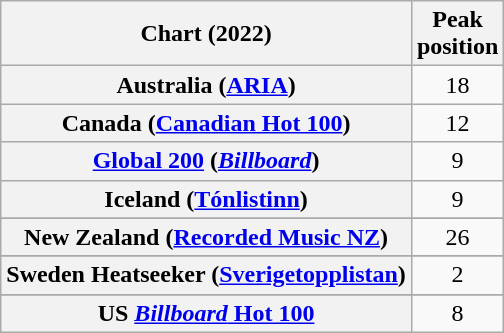<table class="wikitable sortable plainrowheaders" style="text-align:center">
<tr>
<th scope="col">Chart (2022)</th>
<th scope="col">Peak<br>position</th>
</tr>
<tr>
<th scope="row">Australia (<a href='#'>ARIA</a>)</th>
<td>18</td>
</tr>
<tr>
<th scope="row">Canada (<a href='#'>Canadian Hot 100</a>)</th>
<td>12</td>
</tr>
<tr>
<th scope="row"><a href='#'>Global 200</a> (<em><a href='#'>Billboard</a></em>)</th>
<td>9</td>
</tr>
<tr>
<th scope="row">Iceland (<a href='#'>Tónlistinn</a>)</th>
<td>9</td>
</tr>
<tr>
</tr>
<tr>
<th scope="row">New Zealand (<a href='#'>Recorded Music NZ</a>)</th>
<td>26</td>
</tr>
<tr>
</tr>
<tr>
<th scope="row">Sweden Heatseeker (<a href='#'>Sverigetopplistan</a>)</th>
<td>2</td>
</tr>
<tr>
</tr>
<tr>
<th scope="row">US <a href='#'><em>Billboard</em> Hot 100</a></th>
<td>8</td>
</tr>
</table>
